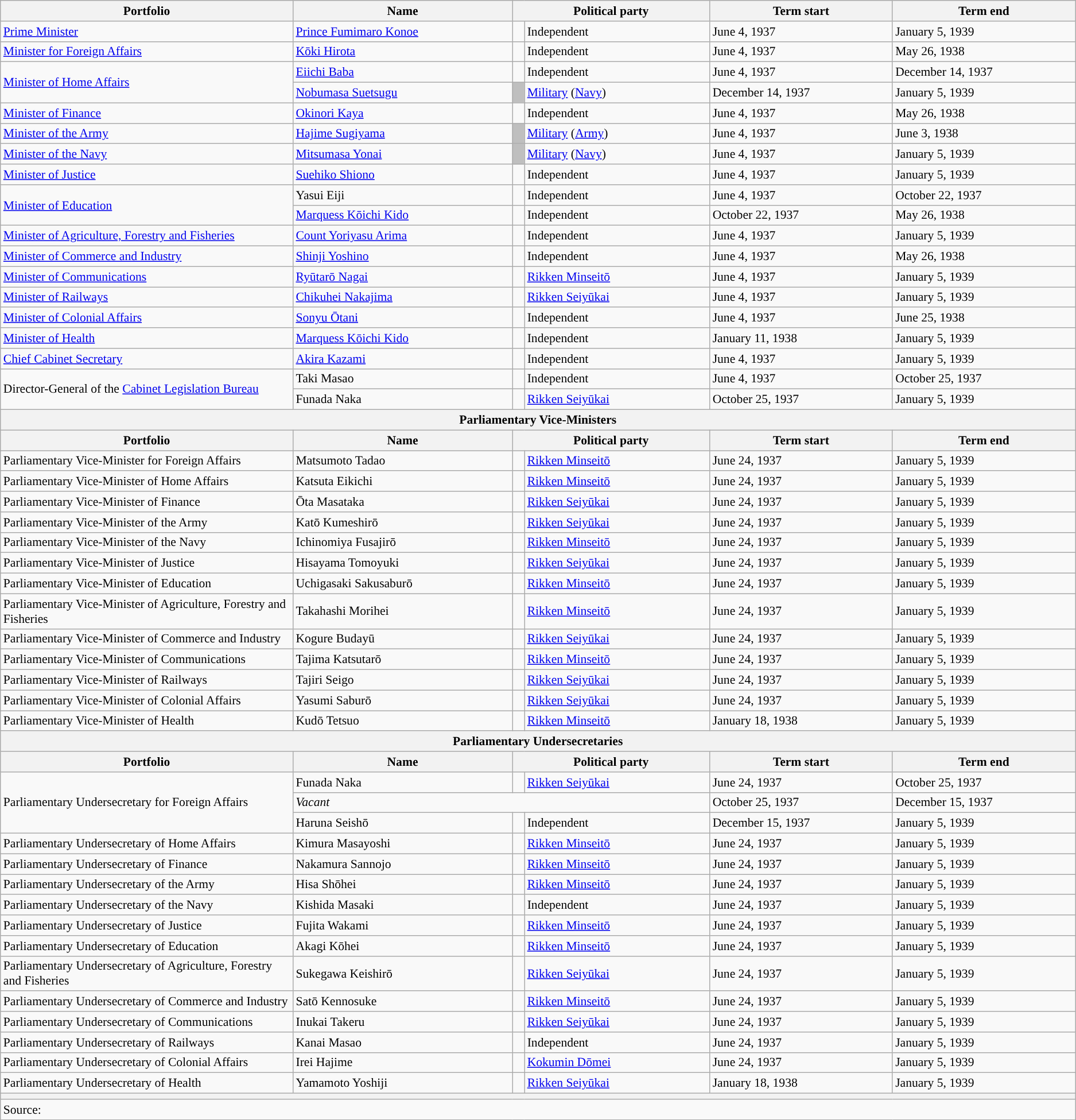<table class="wikitable" style="font-size: 90%;">
<tr>
<th scope="col" width="20%">Portfolio</th>
<th scope="col" width="15%">Name</th>
<th colspan="2" scope="col" width="13.5%">Political party</th>
<th scope="col" width="12.5%">Term start</th>
<th scope="col" width="12.5%">Term end</th>
</tr>
<tr>
<td style="text-align: left;"><a href='#'>Prime Minister</a></td>
<td><a href='#'>Prince Fumimaro Konoe</a></td>
<td style="color:inherit;background:"></td>
<td>Independent</td>
<td>June 4, 1937</td>
<td>January 5, 1939</td>
</tr>
<tr>
<td><a href='#'>Minister for Foreign Affairs</a></td>
<td><a href='#'>Kōki Hirota</a></td>
<td style="color:inherit;background:"></td>
<td>Independent</td>
<td>June 4, 1937</td>
<td>May 26, 1938</td>
</tr>
<tr>
<td rowspan="2"><a href='#'>Minister of Home Affairs</a></td>
<td><a href='#'>Eiichi Baba</a></td>
<td style="color:inherit;background:"></td>
<td>Independent</td>
<td>June 4, 1937</td>
<td>December 14, 1937</td>
</tr>
<tr>
<td><a href='#'>Nobumasa Suetsugu</a></td>
<td style="color:inherit;background:#bfbfbf"></td>
<td><a href='#'>Military</a> (<a href='#'>Navy</a>)</td>
<td>December 14, 1937</td>
<td>January 5, 1939</td>
</tr>
<tr>
<td><a href='#'>Minister of Finance</a></td>
<td><a href='#'>Okinori Kaya</a></td>
<td style="color:inherit;background:"></td>
<td>Independent</td>
<td>June 4, 1937</td>
<td>May 26, 1938</td>
</tr>
<tr>
<td><a href='#'>Minister of the Army</a></td>
<td><a href='#'>Hajime Sugiyama</a></td>
<td style="color:inherit;background:#bfbfbf"></td>
<td><a href='#'>Military</a> (<a href='#'>Army</a>)</td>
<td>June 4, 1937</td>
<td>June 3, 1938</td>
</tr>
<tr>
<td><a href='#'>Minister of the Navy</a></td>
<td><a href='#'>Mitsumasa Yonai</a></td>
<td style="color:inherit;background:#bfbfbf"></td>
<td><a href='#'>Military</a> (<a href='#'>Navy</a>)</td>
<td>June 4, 1937</td>
<td>January 5, 1939</td>
</tr>
<tr>
<td><a href='#'>Minister of Justice</a></td>
<td><a href='#'>Suehiko Shiono</a></td>
<td style="color:inherit;background:"></td>
<td>Independent</td>
<td>June 4, 1937</td>
<td>January 5, 1939</td>
</tr>
<tr>
<td rowspan="2"><a href='#'>Minister of Education</a></td>
<td>Yasui Eiji</td>
<td style="color:inherit;background:"></td>
<td>Independent</td>
<td>June 4, 1937</td>
<td>October 22, 1937</td>
</tr>
<tr>
<td><a href='#'>Marquess Kōichi Kido</a></td>
<td style="color:inherit;background:"></td>
<td>Independent</td>
<td>October 22, 1937</td>
<td>May 26, 1938</td>
</tr>
<tr>
<td><a href='#'>Minister of Agriculture, Forestry and Fisheries</a></td>
<td><a href='#'>Count Yoriyasu Arima</a></td>
<td style="color:inherit;background:"></td>
<td>Independent</td>
<td>June 4, 1937</td>
<td>January 5, 1939</td>
</tr>
<tr>
<td><a href='#'>Minister of Commerce and Industry</a></td>
<td><a href='#'>Shinji Yoshino</a></td>
<td style="color:inherit;background:"></td>
<td>Independent</td>
<td>June 4, 1937</td>
<td>May 26, 1938</td>
</tr>
<tr>
<td><a href='#'>Minister of Communications</a></td>
<td><a href='#'>Ryūtarō Nagai</a></td>
<td style="color:inherit;background:"></td>
<td><a href='#'>Rikken Minseitō</a></td>
<td>June 4, 1937</td>
<td>January 5, 1939</td>
</tr>
<tr>
<td><a href='#'>Minister of Railways</a></td>
<td><a href='#'>Chikuhei Nakajima</a></td>
<td style="color:inherit;background:"></td>
<td><a href='#'>Rikken Seiyūkai</a></td>
<td>June 4, 1937</td>
<td>January 5, 1939</td>
</tr>
<tr>
<td><a href='#'>Minister of Colonial Affairs</a></td>
<td><a href='#'>Sonyu Ōtani</a></td>
<td style="color:inherit;background:"></td>
<td>Independent</td>
<td>June 4, 1937</td>
<td>June 25, 1938</td>
</tr>
<tr>
<td><a href='#'>Minister of Health</a></td>
<td><a href='#'>Marquess Kōichi Kido</a></td>
<td style="color:inherit;background:"></td>
<td>Independent</td>
<td>January 11, 1938</td>
<td>January 5, 1939</td>
</tr>
<tr>
<td><a href='#'>Chief Cabinet Secretary</a></td>
<td><a href='#'>Akira Kazami</a></td>
<td style="color:inherit;background:"></td>
<td>Independent</td>
<td>June 4, 1937</td>
<td>January 5, 1939</td>
</tr>
<tr>
<td rowspan="2">Director-General of the <a href='#'>Cabinet Legislation Bureau</a></td>
<td>Taki Masao</td>
<td style="color:inherit;background:"></td>
<td>Independent</td>
<td>June 4, 1937</td>
<td>October 25, 1937</td>
</tr>
<tr>
<td>Funada Naka</td>
<td style="color:inherit;background:"></td>
<td><a href='#'>Rikken Seiyūkai</a></td>
<td>October 25, 1937</td>
<td>January 5, 1939</td>
</tr>
<tr>
<th colspan="6">Parliamentary Vice-Ministers</th>
</tr>
<tr>
<th>Portfolio</th>
<th>Name</th>
<th colspan="2">Political party</th>
<th>Term start</th>
<th>Term end</th>
</tr>
<tr>
<td>Parliamentary Vice-Minister for Foreign Affairs</td>
<td>Matsumoto Tadao</td>
<td style="color:inherit;background:"></td>
<td><a href='#'>Rikken Minseitō</a></td>
<td>June 24, 1937</td>
<td>January 5, 1939</td>
</tr>
<tr>
<td>Parliamentary Vice-Minister of Home Affairs</td>
<td>Katsuta Eikichi</td>
<td style="color:inherit;background:"></td>
<td><a href='#'>Rikken Minseitō</a></td>
<td>June 24, 1937</td>
<td>January 5, 1939</td>
</tr>
<tr>
<td>Parliamentary Vice-Minister of Finance</td>
<td>Ōta Masataka</td>
<td style="color:inherit;background:"></td>
<td><a href='#'>Rikken Seiyūkai</a></td>
<td>June 24, 1937</td>
<td>January 5, 1939</td>
</tr>
<tr>
<td>Parliamentary Vice-Minister of the Army</td>
<td>Katō Kumeshirō</td>
<td style="color:inherit;background:"></td>
<td><a href='#'>Rikken Seiyūkai</a></td>
<td>June 24, 1937</td>
<td>January 5, 1939</td>
</tr>
<tr>
<td>Parliamentary Vice-Minister of the Navy</td>
<td>Ichinomiya Fusajirō</td>
<td style="color:inherit;background:"></td>
<td><a href='#'>Rikken Minseitō</a></td>
<td>June 24, 1937</td>
<td>January 5, 1939</td>
</tr>
<tr>
<td>Parliamentary Vice-Minister of Justice</td>
<td>Hisayama Tomoyuki</td>
<td style="color:inherit;background:"></td>
<td><a href='#'>Rikken Seiyūkai</a></td>
<td>June 24, 1937</td>
<td>January 5, 1939</td>
</tr>
<tr>
<td>Parliamentary Vice-Minister of Education</td>
<td>Uchigasaki Sakusaburō</td>
<td style="color:inherit;background:"></td>
<td><a href='#'>Rikken Minseitō</a></td>
<td>June 24, 1937</td>
<td>January 5, 1939</td>
</tr>
<tr>
<td>Parliamentary Vice-Minister of Agriculture, Forestry and Fisheries</td>
<td>Takahashi Morihei</td>
<td style="color:inherit;background:"></td>
<td><a href='#'>Rikken Minseitō</a></td>
<td>June 24, 1937</td>
<td>January 5, 1939</td>
</tr>
<tr>
<td>Parliamentary Vice-Minister of Commerce and Industry</td>
<td>Kogure Budayū</td>
<td style="color:inherit;background:"></td>
<td><a href='#'>Rikken Seiyūkai</a></td>
<td>June 24, 1937</td>
<td>January 5, 1939</td>
</tr>
<tr>
<td>Parliamentary Vice-Minister of Communications</td>
<td>Tajima Katsutarō</td>
<td style="color:inherit;background:"></td>
<td><a href='#'>Rikken Minseitō</a></td>
<td>June 24, 1937</td>
<td>January 5, 1939</td>
</tr>
<tr>
<td>Parliamentary Vice-Minister of Railways</td>
<td>Tajiri Seigo</td>
<td style="color:inherit;background:"></td>
<td><a href='#'>Rikken Seiyūkai</a></td>
<td>June 24, 1937</td>
<td>January 5, 1939</td>
</tr>
<tr>
<td>Parliamentary Vice-Minister of Colonial Affairs</td>
<td>Yasumi Saburō</td>
<td style="color:inherit;background:"></td>
<td><a href='#'>Rikken Seiyūkai</a></td>
<td>June 24, 1937</td>
<td>January 5, 1939</td>
</tr>
<tr>
<td>Parliamentary Vice-Minister of Health</td>
<td>Kudō Tetsuo</td>
<td style="color:inherit;background:"></td>
<td><a href='#'>Rikken Minseitō</a></td>
<td>January 18, 1938</td>
<td>January 5, 1939</td>
</tr>
<tr>
<th colspan="6">Parliamentary Undersecretaries</th>
</tr>
<tr>
<th>Portfolio</th>
<th>Name</th>
<th colspan="2">Political party</th>
<th>Term start</th>
<th>Term end</th>
</tr>
<tr>
<td rowspan="3">Parliamentary Undersecretary for Foreign Affairs</td>
<td>Funada Naka</td>
<td style="color:inherit;background:"></td>
<td><a href='#'>Rikken Seiyūkai</a></td>
<td>June 24, 1937</td>
<td>October 25, 1937</td>
</tr>
<tr>
<td colspan="3"><em>Vacant</em></td>
<td>October 25, 1937</td>
<td>December 15, 1937</td>
</tr>
<tr>
<td>Haruna Seishō</td>
<td style="color:inherit;background:"></td>
<td>Independent</td>
<td>December 15, 1937</td>
<td>January 5, 1939</td>
</tr>
<tr>
<td>Parliamentary Undersecretary of Home Affairs</td>
<td>Kimura Masayoshi</td>
<td style="color:inherit;background:"></td>
<td><a href='#'>Rikken Minseitō</a></td>
<td>June 24, 1937</td>
<td>January 5, 1939</td>
</tr>
<tr>
<td>Parliamentary Undersecretary of Finance</td>
<td>Nakamura Sannojo</td>
<td style="color:inherit;background:"></td>
<td><a href='#'>Rikken Minseitō</a></td>
<td>June 24, 1937</td>
<td>January 5, 1939</td>
</tr>
<tr>
<td>Parliamentary Undersecretary of the Army</td>
<td>Hisa Shōhei</td>
<td style="color:inherit;background:"></td>
<td><a href='#'>Rikken Minseitō</a></td>
<td>June 24, 1937</td>
<td>January 5, 1939</td>
</tr>
<tr>
<td>Parliamentary Undersecretary of the Navy</td>
<td>Kishida Masaki</td>
<td style="color:inherit;background:"></td>
<td>Independent</td>
<td>June 24, 1937</td>
<td>January 5, 1939</td>
</tr>
<tr>
<td>Parliamentary Undersecretary of Justice</td>
<td>Fujita Wakami</td>
<td style="color:inherit;background:"></td>
<td><a href='#'>Rikken Minseitō</a></td>
<td>June 24, 1937</td>
<td>January 5, 1939</td>
</tr>
<tr>
<td>Parliamentary Undersecretary of Education</td>
<td>Akagi Kōhei</td>
<td style="color:inherit;background:"></td>
<td><a href='#'>Rikken Minseitō</a></td>
<td>June 24, 1937</td>
<td>January 5, 1939</td>
</tr>
<tr>
<td>Parliamentary Undersecretary of Agriculture, Forestry and Fisheries</td>
<td>Sukegawa Keishirō</td>
<td style="color:inherit;background:"></td>
<td><a href='#'>Rikken Seiyūkai</a></td>
<td>June 24, 1937</td>
<td>January 5, 1939</td>
</tr>
<tr>
<td>Parliamentary Undersecretary of Commerce and Industry</td>
<td>Satō Kennosuke</td>
<td style="color:inherit;background:"></td>
<td><a href='#'>Rikken Minseitō</a></td>
<td>June 24, 1937</td>
<td>January 5, 1939</td>
</tr>
<tr>
<td>Parliamentary Undersecretary of Communications</td>
<td>Inukai Takeru</td>
<td style="color:inherit;background:"></td>
<td><a href='#'>Rikken Seiyūkai</a></td>
<td>June 24, 1937</td>
<td>January 5, 1939</td>
</tr>
<tr>
<td>Parliamentary Undersecretary of Railways</td>
<td>Kanai Masao</td>
<td style="color:inherit;background:"></td>
<td>Independent</td>
<td>June 24, 1937</td>
<td>January 5, 1939</td>
</tr>
<tr>
<td>Parliamentary Undersecretary of Colonial Affairs</td>
<td>Irei Hajime</td>
<td style="color:inherit;background:"></td>
<td><a href='#'>Kokumin Dōmei</a></td>
<td>June 24, 1937</td>
<td>January 5, 1939</td>
</tr>
<tr>
<td>Parliamentary Undersecretary of Health</td>
<td>Yamamoto Yoshiji</td>
<td style="color:inherit;background:"></td>
<td><a href='#'>Rikken Seiyūkai</a></td>
<td>January 18, 1938</td>
<td>January 5, 1939</td>
</tr>
<tr>
<th colspan="6"></th>
</tr>
<tr>
<td colspan="6">Source:</td>
</tr>
</table>
